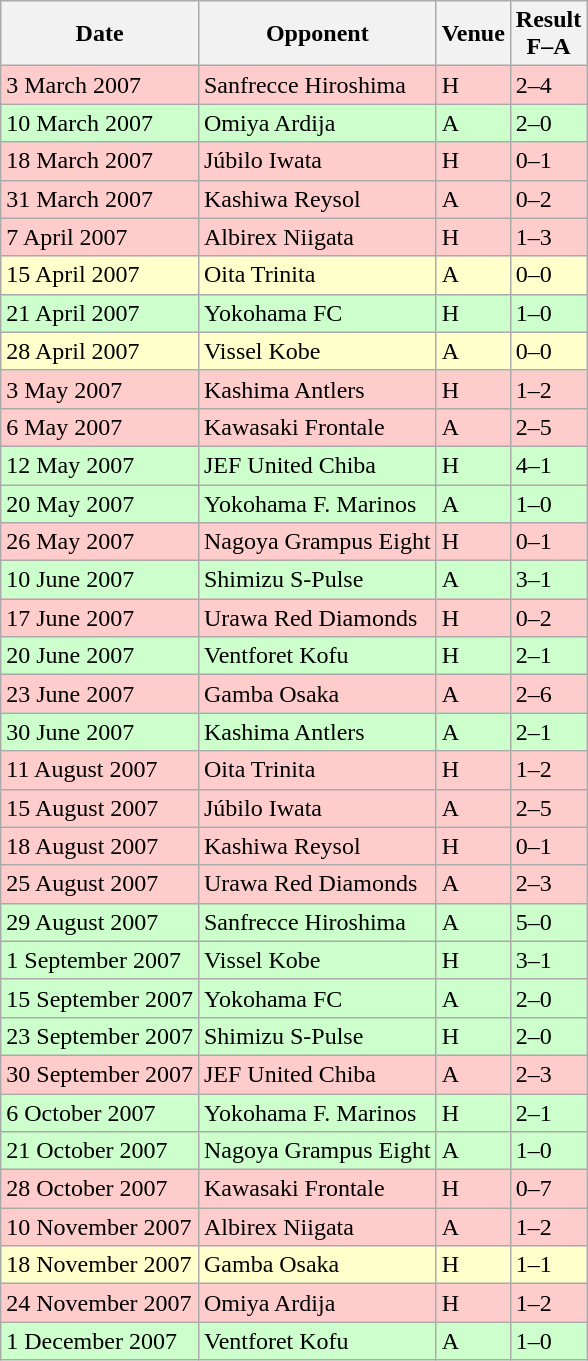<table class="wikitable sortable">
<tr>
<th>Date</th>
<th>Opponent</th>
<th>Venue</th>
<th>Result<br>F–A</th>
</tr>
<tr bgcolor="#FFCCCC">
<td>3 March 2007</td>
<td>Sanfrecce Hiroshima</td>
<td>H</td>
<td>2–4</td>
</tr>
<tr bgcolor="#CCFFCC">
<td>10 March 2007</td>
<td>Omiya Ardija</td>
<td>A</td>
<td>2–0</td>
</tr>
<tr bgcolor="#FFCCCC">
<td>18 March 2007</td>
<td>Júbilo Iwata</td>
<td>H</td>
<td>0–1</td>
</tr>
<tr bgcolor="#FFCCCC">
<td>31 March 2007</td>
<td>Kashiwa Reysol</td>
<td>A</td>
<td>0–2</td>
</tr>
<tr bgcolor="#FFCCCC">
<td>7 April 2007</td>
<td>Albirex Niigata</td>
<td>H</td>
<td>1–3</td>
</tr>
<tr bgcolor="#FFFFCC">
<td>15 April 2007</td>
<td>Oita Trinita</td>
<td>A</td>
<td>0–0</td>
</tr>
<tr bgcolor="#CCFFCC">
<td>21 April 2007</td>
<td>Yokohama FC</td>
<td>H</td>
<td>1–0</td>
</tr>
<tr bgcolor="#FFFFCC">
<td>28 April 2007</td>
<td>Vissel Kobe</td>
<td>A</td>
<td>0–0</td>
</tr>
<tr bgcolor="#FFCCCC">
<td>3 May 2007</td>
<td>Kashima Antlers</td>
<td>H</td>
<td>1–2</td>
</tr>
<tr bgcolor="#FFCCCC">
<td>6 May 2007</td>
<td>Kawasaki Frontale</td>
<td>A</td>
<td>2–5</td>
</tr>
<tr bgcolor="#CCFFCC">
<td>12 May 2007</td>
<td>JEF United Chiba</td>
<td>H</td>
<td>4–1</td>
</tr>
<tr bgcolor="#CCFFCC">
<td>20 May 2007</td>
<td>Yokohama F. Marinos</td>
<td>A</td>
<td>1–0</td>
</tr>
<tr bgcolor="#FFCCCC">
<td>26 May 2007</td>
<td>Nagoya Grampus Eight</td>
<td>H</td>
<td>0–1</td>
</tr>
<tr bgcolor="#CCFFCC">
<td>10 June 2007</td>
<td>Shimizu S-Pulse</td>
<td>A</td>
<td>3–1</td>
</tr>
<tr bgcolor="#FFCCCC">
<td>17 June 2007</td>
<td>Urawa Red Diamonds</td>
<td>H</td>
<td>0–2</td>
</tr>
<tr bgcolor="#CCFFCC">
<td>20 June 2007</td>
<td>Ventforet Kofu</td>
<td>H</td>
<td>2–1</td>
</tr>
<tr bgcolor="#FFCCCC">
<td>23 June 2007</td>
<td>Gamba Osaka</td>
<td>A</td>
<td>2–6</td>
</tr>
<tr bgcolor="#CCFFCC">
<td>30 June 2007</td>
<td>Kashima Antlers</td>
<td>A</td>
<td>2–1</td>
</tr>
<tr bgcolor="#FFCCCC">
<td>11 August 2007</td>
<td>Oita Trinita</td>
<td>H</td>
<td>1–2</td>
</tr>
<tr bgcolor="#FFCCCC">
<td>15 August 2007</td>
<td>Júbilo Iwata</td>
<td>A</td>
<td>2–5</td>
</tr>
<tr bgcolor="#FFCCCC">
<td>18 August 2007</td>
<td>Kashiwa Reysol</td>
<td>H</td>
<td>0–1</td>
</tr>
<tr bgcolor="#FFCCCC">
<td>25 August 2007</td>
<td>Urawa Red Diamonds</td>
<td>A</td>
<td>2–3</td>
</tr>
<tr bgcolor="#CCFFCC">
<td>29 August 2007</td>
<td>Sanfrecce Hiroshima</td>
<td>A</td>
<td>5–0</td>
</tr>
<tr bgcolor="#CCFFCC">
<td>1 September 2007</td>
<td>Vissel Kobe</td>
<td>H</td>
<td>3–1</td>
</tr>
<tr bgcolor="#CCFFCC">
<td>15 September 2007</td>
<td>Yokohama FC</td>
<td>A</td>
<td>2–0</td>
</tr>
<tr bgcolor="#CCFFCC">
<td>23 September 2007</td>
<td>Shimizu S-Pulse</td>
<td>H</td>
<td>2–0</td>
</tr>
<tr bgcolor="#FFCCCC">
<td>30 September 2007</td>
<td>JEF United Chiba</td>
<td>A</td>
<td>2–3</td>
</tr>
<tr bgcolor="#CCFFCC">
<td>6 October 2007</td>
<td>Yokohama F. Marinos</td>
<td>H</td>
<td>2–1</td>
</tr>
<tr bgcolor="#CCFFCC">
<td>21 October 2007</td>
<td>Nagoya Grampus Eight</td>
<td>A</td>
<td>1–0</td>
</tr>
<tr bgcolor="#FFCCCC">
<td>28 October 2007</td>
<td>Kawasaki Frontale</td>
<td>H</td>
<td>0–7</td>
</tr>
<tr bgcolor="#FFCCCC">
<td>10 November 2007</td>
<td>Albirex Niigata</td>
<td>A</td>
<td>1–2</td>
</tr>
<tr bgcolor="#FFFFCC">
<td>18 November 2007</td>
<td>Gamba Osaka</td>
<td>H</td>
<td>1–1</td>
</tr>
<tr bgcolor="#FFCCCC">
<td>24 November 2007</td>
<td>Omiya Ardija</td>
<td>H</td>
<td>1–2</td>
</tr>
<tr bgcolor="#CCFFCC">
<td>1 December 2007</td>
<td>Ventforet Kofu</td>
<td>A</td>
<td>1–0</td>
</tr>
</table>
